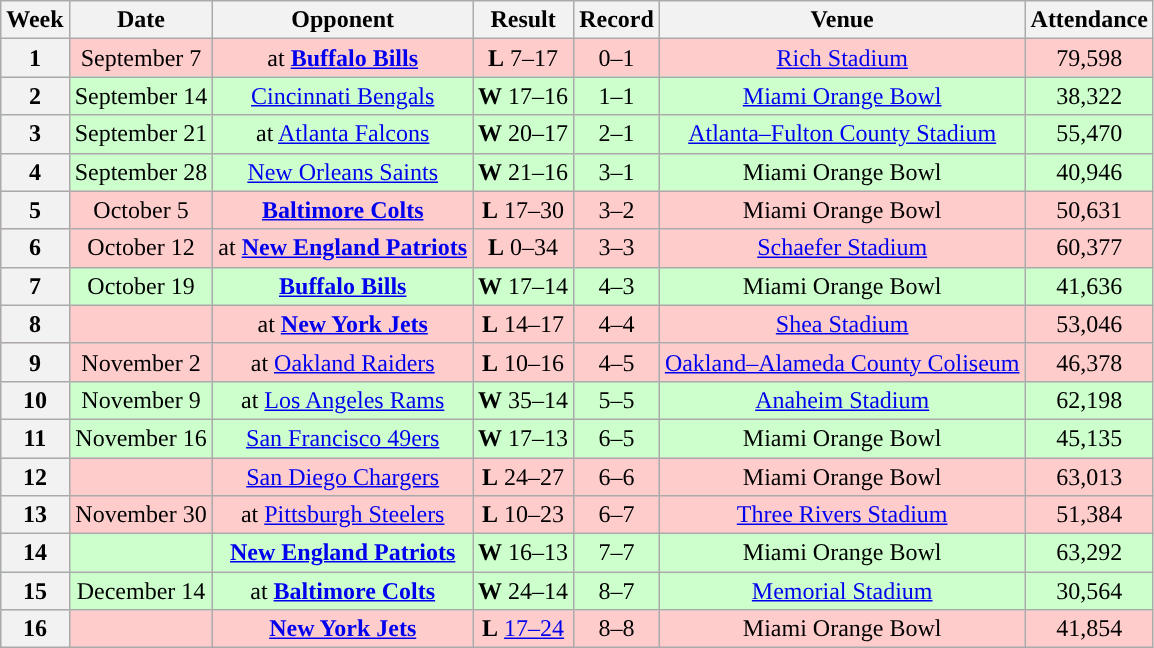<table class="wikitable" style="text-align:center">
<tr>
<th>Week</th>
<th>Date</th>
<th>Opponent</th>
<th>Result</th>
<th>Record</th>
<th>Venue</th>
<th>Attendance</th>
</tr>
<tr style="background:#fcc">
<th>1</th>
<td>September 7</td>
<td>at <strong><a href='#'>Buffalo Bills</a></strong></td>
<td><strong>L</strong> 7–17</td>
<td>0–1</td>
<td><a href='#'>Rich Stadium</a></td>
<td>79,598</td>
</tr>
<tr style="background:#cfc">
<th>2</th>
<td>September 14</td>
<td><a href='#'>Cincinnati Bengals</a></td>
<td><strong>W</strong> 17–16</td>
<td>1–1</td>
<td><a href='#'>Miami Orange Bowl</a></td>
<td>38,322</td>
</tr>
<tr style="background:#cfc">
<th>3</th>
<td>September 21</td>
<td>at <a href='#'>Atlanta Falcons</a></td>
<td><strong>W</strong> 20–17</td>
<td>2–1</td>
<td><a href='#'>Atlanta–Fulton County Stadium</a></td>
<td>55,470</td>
</tr>
<tr style="background:#cfc">
<th>4</th>
<td>September 28</td>
<td><a href='#'>New Orleans Saints</a></td>
<td><strong>W</strong> 21–16</td>
<td>3–1</td>
<td>Miami Orange Bowl</td>
<td>40,946</td>
</tr>
<tr style="background:#fcc">
<th>5</th>
<td>October 5</td>
<td><strong><a href='#'>Baltimore Colts</a></strong></td>
<td><strong>L</strong> 17–30</td>
<td>3–2</td>
<td>Miami Orange Bowl</td>
<td>50,631</td>
</tr>
<tr style="background:#fcc">
<th>6</th>
<td>October 12</td>
<td>at <strong><a href='#'>New England Patriots</a></strong></td>
<td><strong>L</strong> 0–34</td>
<td>3–3</td>
<td><a href='#'>Schaefer Stadium</a></td>
<td>60,377</td>
</tr>
<tr style="background:#cfc">
<th>7</th>
<td>October 19</td>
<td><strong><a href='#'>Buffalo Bills</a></strong></td>
<td><strong>W</strong> 17–14</td>
<td>4–3</td>
<td>Miami Orange Bowl</td>
<td>41,636</td>
</tr>
<tr style="background:#fcc">
<th>8</th>
<td></td>
<td>at <strong><a href='#'>New York Jets</a></strong></td>
<td><strong>L</strong> 14–17</td>
<td>4–4</td>
<td><a href='#'>Shea Stadium</a></td>
<td>53,046</td>
</tr>
<tr style="background:#fcc">
<th>9</th>
<td>November 2</td>
<td>at <a href='#'>Oakland Raiders</a></td>
<td><strong>L</strong> 10–16</td>
<td>4–5</td>
<td><a href='#'>Oakland–Alameda County Coliseum</a></td>
<td>46,378</td>
</tr>
<tr style="background:#cfc">
<th>10</th>
<td>November 9</td>
<td>at <a href='#'>Los Angeles Rams</a></td>
<td><strong>W</strong> 35–14</td>
<td>5–5</td>
<td><a href='#'>Anaheim Stadium</a></td>
<td>62,198</td>
</tr>
<tr style="background:#cfc">
<th>11</th>
<td>November 16</td>
<td><a href='#'>San Francisco 49ers</a></td>
<td><strong>W</strong> 17–13</td>
<td>6–5</td>
<td>Miami Orange Bowl</td>
<td>45,135</td>
</tr>
<tr style="background:#fcc">
<th>12</th>
<td></td>
<td><a href='#'>San Diego Chargers</a></td>
<td><strong>L</strong> 24–27 </td>
<td>6–6</td>
<td>Miami Orange Bowl</td>
<td>63,013</td>
</tr>
<tr style="background:#fcc">
<th>13</th>
<td>November 30</td>
<td>at <a href='#'>Pittsburgh Steelers</a></td>
<td><strong>L</strong> 10–23</td>
<td>6–7</td>
<td><a href='#'>Three Rivers Stadium</a></td>
<td>51,384</td>
</tr>
<tr style="background:#cfc">
<th>14</th>
<td></td>
<td><strong><a href='#'>New England Patriots</a></strong></td>
<td><strong>W</strong> 16–13 </td>
<td>7–7</td>
<td>Miami Orange Bowl</td>
<td>63,292</td>
</tr>
<tr style="background:#cfc">
<th>15</th>
<td>December 14</td>
<td>at <strong><a href='#'>Baltimore Colts</a></strong></td>
<td><strong>W</strong> 24–14</td>
<td>8–7</td>
<td><a href='#'>Memorial Stadium</a></td>
<td>30,564</td>
</tr>
<tr style="background:#fcc">
<th>16</th>
<td></td>
<td><strong><a href='#'>New York Jets</a></strong></td>
<td><strong>L</strong> <a href='#'>17–24</a></td>
<td>8–8</td>
<td>Miami Orange Bowl</td>
<td>41,854</td>
</tr>
</table>
